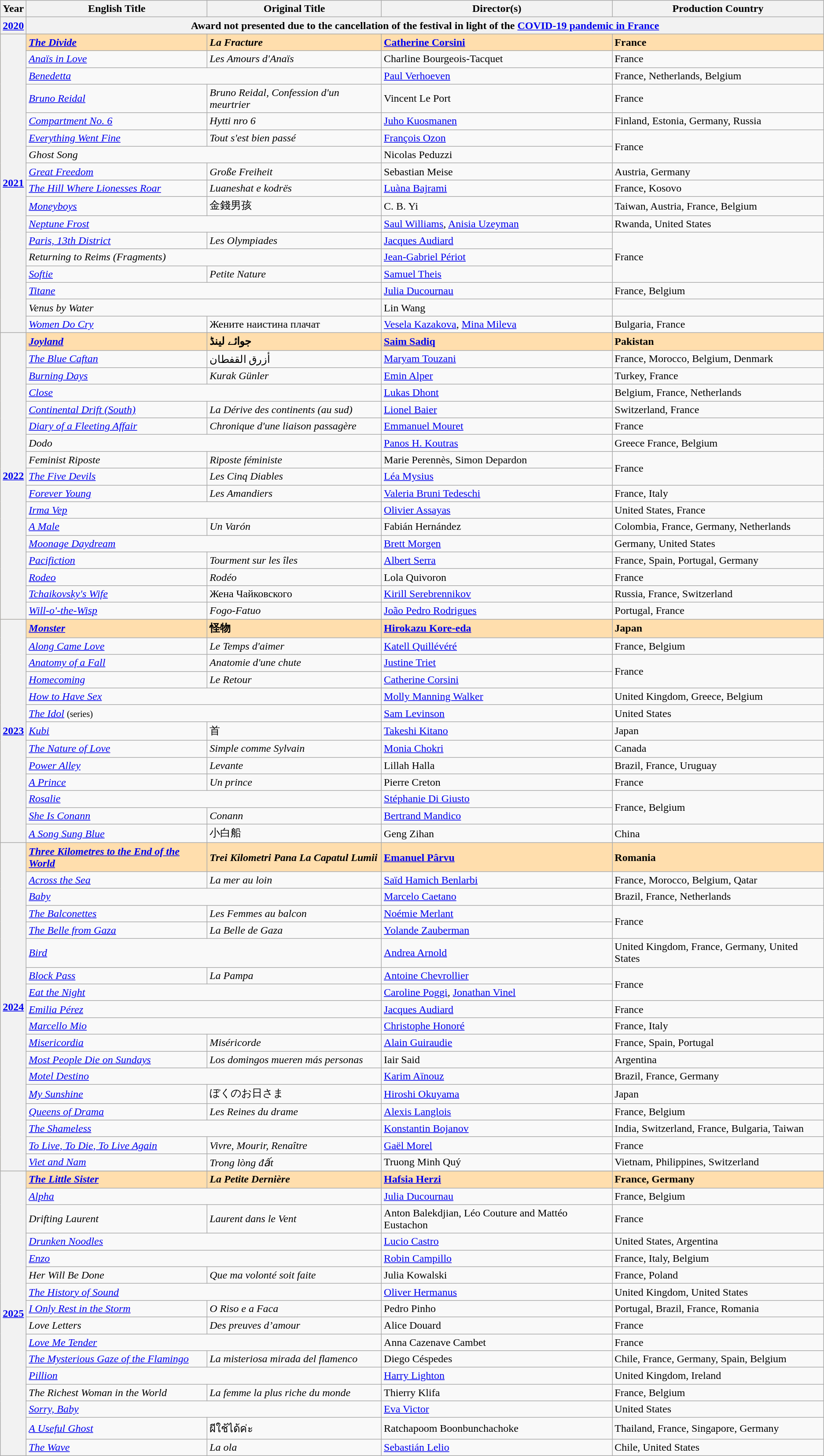<table class="wikitable">
<tr>
<th>Year</th>
<th>English Title</th>
<th>Original Title</th>
<th>Director(s)</th>
<th>Production Country</th>
</tr>
<tr>
<th><a href='#'>2020</a></th>
<th colspan="4" align="center">Award not presented due to the cancellation of the festival in light of the <a href='#'>COVID-19 pandemic in France</a></th>
</tr>
<tr style="background:#FFDEAD;">
<th rowspan="17"><a href='#'>2021</a><br></th>
<td><strong><em><a href='#'>The Divide</a></em></strong></td>
<td><strong><em>La Fracture</em></strong></td>
<td><strong><a href='#'>Catherine Corsini</a></strong></td>
<td><strong>France</strong></td>
</tr>
<tr>
<td><em><a href='#'>Anaïs in Love</a></em></td>
<td><em>Les Amours d'Anaïs</em></td>
<td>Charline Bourgeois-Tacquet</td>
<td>France</td>
</tr>
<tr>
<td colspan="2"><em><a href='#'>Benedetta</a></em></td>
<td><a href='#'>Paul Verhoeven</a></td>
<td>France, Netherlands, Belgium</td>
</tr>
<tr>
<td><em><a href='#'>Bruno Reidal</a></em></td>
<td><em>Bruno Reidal, Confession d'un meurtrier</em></td>
<td>Vincent Le Port</td>
<td>France</td>
</tr>
<tr>
<td><em><a href='#'>Compartment No. 6</a></em></td>
<td><em>Hytti nro 6</em></td>
<td><a href='#'>Juho Kuosmanen</a></td>
<td>Finland, Estonia, Germany, Russia</td>
</tr>
<tr>
<td><em><a href='#'>Everything Went Fine</a></em></td>
<td><em>Tout s'est bien passé</em></td>
<td><a href='#'>François Ozon</a></td>
<td rowspan="2">France</td>
</tr>
<tr>
<td colspan="2"><em>Ghost Song</em></td>
<td>Nicolas Peduzzi</td>
</tr>
<tr>
<td><em><a href='#'>Great Freedom</a></em></td>
<td><em>Große Freiheit</em></td>
<td>Sebastian Meise</td>
<td>Austria, Germany</td>
</tr>
<tr>
<td><em><a href='#'>The Hill Where Lionesses Roar</a></em></td>
<td><em>Luaneshat e kodrës</em></td>
<td><a href='#'>Luàna Bajrami</a></td>
<td>France, Kosovo</td>
</tr>
<tr>
<td><em><a href='#'>Moneyboys</a></em></td>
<td>金錢男孩</td>
<td>C. B. Yi</td>
<td>Taiwan, Austria, France, Belgium</td>
</tr>
<tr>
<td colspan="2"><em><a href='#'>Neptune Frost</a></em></td>
<td><a href='#'>Saul Williams</a>, <a href='#'>Anisia Uzeyman</a></td>
<td>Rwanda, United States</td>
</tr>
<tr>
<td><em><a href='#'>Paris, 13th District</a></em></td>
<td><em>Les Olympiades</em></td>
<td><a href='#'>Jacques Audiard</a></td>
<td rowspan="3">France</td>
</tr>
<tr>
<td colspan="2"><em>Returning to Reims (Fragments)</em></td>
<td><a href='#'>Jean-Gabriel Périot</a></td>
</tr>
<tr>
<td><em><a href='#'>Softie</a></em></td>
<td><em>Petite Nature</em></td>
<td><a href='#'>Samuel Theis</a></td>
</tr>
<tr>
<td colspan="2"><em><a href='#'>Titane</a></em></td>
<td><a href='#'>Julia Ducournau</a></td>
<td>France, Belgium</td>
</tr>
<tr>
<td colspan="2"><em>Venus by Water</em></td>
<td>Lin Wang</td>
<td></td>
</tr>
<tr>
<td><em><a href='#'>Women Do Cry</a></em></td>
<td>Жените наистина плачат</td>
<td><a href='#'>Vesela Kazakova</a>, <a href='#'>Mina Mileva</a></td>
<td>Bulgaria, France</td>
</tr>
<tr style="background:#FFDEAD;">
<th rowspan="17"><a href='#'>2022</a><br></th>
<td><strong><em><a href='#'>Joyland</a></em></strong></td>
<td><strong>جوائے لینڈ</strong></td>
<td><strong><a href='#'>Saim Sadiq</a></strong></td>
<td><strong>Pakistan</strong></td>
</tr>
<tr>
<td><em><a href='#'>The Blue Caftan</a></em></td>
<td>أزرق القفطان</td>
<td><a href='#'>Maryam Touzani</a></td>
<td>France, Morocco, Belgium, Denmark</td>
</tr>
<tr>
<td><em><a href='#'>Burning Days</a></em></td>
<td><em>Kurak Günler</em></td>
<td><a href='#'>Emin Alper</a></td>
<td>Turkey, France</td>
</tr>
<tr>
<td colspan="2"><em><a href='#'>Close</a></em></td>
<td><a href='#'>Lukas Dhont</a></td>
<td>Belgium, France, Netherlands</td>
</tr>
<tr>
<td><em><a href='#'>Continental Drift (South)</a></em></td>
<td><em>La Dérive des continents (au sud)</em></td>
<td><a href='#'>Lionel Baier</a></td>
<td>Switzerland, France</td>
</tr>
<tr>
<td><em><a href='#'>Diary of a Fleeting Affair</a></em></td>
<td><em>Chronique d'une liaison passagère</em></td>
<td><a href='#'>Emmanuel Mouret</a></td>
<td>France</td>
</tr>
<tr>
<td colspan="2"><em>Dodo</em></td>
<td><a href='#'>Panos H. Koutras</a></td>
<td>Greece France, Belgium</td>
</tr>
<tr>
<td><em>Feminist Riposte</em></td>
<td><em>Riposte féministe</em></td>
<td>Marie Perennès, Simon Depardon</td>
<td rowspan="2">France</td>
</tr>
<tr>
<td><em><a href='#'>The Five Devils</a></em></td>
<td><em>Les Cinq Diables</em></td>
<td><a href='#'>Léa Mysius</a></td>
</tr>
<tr>
<td><em><a href='#'>Forever Young</a></em></td>
<td><em>Les Amandiers</em></td>
<td><a href='#'>Valeria Bruni Tedeschi</a></td>
<td>France, Italy</td>
</tr>
<tr>
<td colspan="2"><em><a href='#'>Irma Vep</a></em></td>
<td><a href='#'>Olivier Assayas</a></td>
<td>United States, France</td>
</tr>
<tr>
<td><em><a href='#'>A Male</a></em></td>
<td><em>Un Varón</em></td>
<td>Fabián Hernández</td>
<td>Colombia, France, Germany, Netherlands</td>
</tr>
<tr>
<td colspan="2"><em><a href='#'>Moonage Daydream</a></em></td>
<td><a href='#'>Brett Morgen</a></td>
<td>Germany, United States</td>
</tr>
<tr>
<td><em><a href='#'>Pacifiction</a></em></td>
<td><em>Tourment sur les îles</em></td>
<td><a href='#'>Albert Serra</a></td>
<td>France, Spain, Portugal, Germany</td>
</tr>
<tr>
<td><em><a href='#'>Rodeo</a></em></td>
<td><em>Rodéo</em></td>
<td>Lola Quivoron</td>
<td>France</td>
</tr>
<tr>
<td><em><a href='#'>Tchaikovsky's Wife</a></em></td>
<td>Жена Чайковского</td>
<td><a href='#'>Kirill Serebrennikov</a></td>
<td>Russia, France, Switzerland</td>
</tr>
<tr>
<td><em><a href='#'>Will-o'-the-Wisp</a></em></td>
<td><em>Fogo-Fatuo</em></td>
<td><a href='#'>João Pedro Rodrigues</a></td>
<td>Portugal, France</td>
</tr>
<tr style="background:#FFDEAD;">
<th rowspan="13"><a href='#'>2023</a><br></th>
<td><strong><em><a href='#'>Monster</a></em></strong></td>
<td><strong>怪物</strong></td>
<td><strong><a href='#'>Hirokazu Kore-eda</a></strong></td>
<td><strong>Japan</strong></td>
</tr>
<tr>
<td><em><a href='#'>Along Came Love</a></em></td>
<td><em>Le Temps d'aimer</em></td>
<td><a href='#'>Katell Quillévéré</a></td>
<td>France, Belgium</td>
</tr>
<tr>
<td><em><a href='#'>Anatomy of a Fall</a></em></td>
<td><em>Anatomie d'une chute</em></td>
<td><a href='#'>Justine Triet</a></td>
<td rowspan="2">France</td>
</tr>
<tr>
<td><em><a href='#'>Homecoming</a></em></td>
<td><em>Le Retour</em></td>
<td><a href='#'>Catherine Corsini</a></td>
</tr>
<tr>
<td colspan="2"><em><a href='#'>How to Have Sex</a></em></td>
<td><a href='#'>Molly Manning Walker</a></td>
<td>United Kingdom, Greece, Belgium</td>
</tr>
<tr>
<td colspan="2"><em><a href='#'>The Idol</a></em> <small>(series)</small></td>
<td><a href='#'>Sam Levinson</a></td>
<td>United States</td>
</tr>
<tr>
<td><em><a href='#'>Kubi</a></em></td>
<td>首</td>
<td><a href='#'>Takeshi Kitano</a></td>
<td>Japan</td>
</tr>
<tr>
<td><em><a href='#'>The Nature of Love</a></em></td>
<td><em>Simple comme Sylvain</em></td>
<td><a href='#'>Monia Chokri</a></td>
<td>Canada</td>
</tr>
<tr>
<td><em><a href='#'>Power Alley</a></em></td>
<td><em>Levante</em></td>
<td>Lillah Halla</td>
<td>Brazil, France, Uruguay</td>
</tr>
<tr>
<td><em><a href='#'>A Prince</a></em></td>
<td><em>Un prince</em></td>
<td>Pierre Creton</td>
<td>France</td>
</tr>
<tr>
<td colspan="2"><em><a href='#'>Rosalie</a></em></td>
<td><a href='#'>Stéphanie Di Giusto</a></td>
<td rowspan="2">France, Belgium</td>
</tr>
<tr>
<td><em><a href='#'>She Is Conann</a></em></td>
<td><em>Conann</em></td>
<td><a href='#'>Bertrand Mandico</a></td>
</tr>
<tr>
<td><em><a href='#'>A Song Sung Blue</a></em></td>
<td>小白船</td>
<td>Geng Zihan</td>
<td>China</td>
</tr>
<tr style="background:#FFDEAD;">
<th rowspan="18"><a href='#'>2024</a><br></th>
<td><strong><em><a href='#'>Three Kilometres to the End of the World</a></em></strong></td>
<td><strong><em>Trei Kilometri Pana La Capatul Lumii</em></strong></td>
<td><strong><a href='#'>Emanuel Pârvu</a></strong></td>
<td><strong>Romania</strong></td>
</tr>
<tr>
<td><em><a href='#'>Across the Sea</a></em></td>
<td><em>La mer au loin</em></td>
<td><a href='#'>Saïd Hamich Benlarbi</a></td>
<td>France, Morocco, Belgium, Qatar</td>
</tr>
<tr>
<td colspan="2"><em><a href='#'>Baby</a></em></td>
<td><a href='#'>Marcelo Caetano</a></td>
<td>Brazil, France, Netherlands</td>
</tr>
<tr>
<td><em><a href='#'>The Balconettes</a></em></td>
<td><em>Les Femmes au balcon</em></td>
<td><a href='#'>Noémie Merlant</a></td>
<td rowspan="2">France</td>
</tr>
<tr>
<td><em><a href='#'>The Belle from Gaza</a></em></td>
<td><em>La Belle de Gaza</em></td>
<td><a href='#'>Yolande Zauberman</a></td>
</tr>
<tr>
<td colspan="2"><em><a href='#'>Bird</a></em></td>
<td><a href='#'>Andrea Arnold</a></td>
<td>United Kingdom, France, Germany, United States</td>
</tr>
<tr>
<td><em><a href='#'>Block Pass</a></em></td>
<td><em>La Pampa</em></td>
<td><a href='#'>Antoine Chevrollier</a></td>
<td rowspan="2">France</td>
</tr>
<tr>
<td colspan="2"><em><a href='#'>Eat the Night</a></em></td>
<td><a href='#'>Caroline Poggi</a>, <a href='#'>Jonathan Vinel</a></td>
</tr>
<tr>
<td colspan="2"><em><a href='#'>Emilia Pérez</a></em></td>
<td><a href='#'>Jacques Audiard</a></td>
<td>France</td>
</tr>
<tr>
<td colspan="2"><em><a href='#'>Marcello Mio</a></em></td>
<td><a href='#'>Christophe Honoré</a></td>
<td>France, Italy</td>
</tr>
<tr>
<td><em><a href='#'>Misericordia</a></em></td>
<td><em>Miséricorde</em></td>
<td><a href='#'>Alain Guiraudie</a></td>
<td>France, Spain, Portugal</td>
</tr>
<tr>
<td><em><a href='#'>Most People Die on Sundays</a></em></td>
<td><em>Los domingos mueren más personas</em></td>
<td>Iair Said</td>
<td>Argentina</td>
</tr>
<tr>
<td colspan="2"><em><a href='#'>Motel Destino</a></em></td>
<td><a href='#'>Karim Aïnouz</a></td>
<td>Brazil, France, Germany</td>
</tr>
<tr>
<td><em><a href='#'>My Sunshine</a></em></td>
<td>ぼくのお日さま</td>
<td><a href='#'>Hiroshi Okuyama</a></td>
<td>Japan</td>
</tr>
<tr>
<td><em><a href='#'>Queens of Drama</a></em></td>
<td><em>Les Reines du drame</em></td>
<td><a href='#'>Alexis Langlois</a></td>
<td>France, Belgium</td>
</tr>
<tr>
<td colspan="2"><em><a href='#'>The Shameless</a></em></td>
<td><a href='#'>Konstantin Bojanov</a></td>
<td>India, Switzerland, France, Bulgaria, Taiwan</td>
</tr>
<tr>
<td><em><a href='#'>To Live, To Die, To Live Again</a></em></td>
<td><em>Vivre, Mourir, Renaître</em></td>
<td><a href='#'>Gaël Morel</a></td>
<td>France</td>
</tr>
<tr>
<td><em><a href='#'>Viet and Nam</a></em></td>
<td><em>Trong lòng đất</em></td>
<td>Truong Minh Quý</td>
<td>Vietnam, Philippines, Switzerland</td>
</tr>
<tr>
<th rowspan="17"><a href='#'>2025</a></th>
</tr>
<tr style="background:#FFDEAD;">
<td><strong><em><a href='#'>The Little Sister</a></em></strong></td>
<td><strong><em>La Petite Dernière</em></strong></td>
<td><strong><a href='#'>Hafsia Herzi</a></strong></td>
<td><strong>France, Germany</strong></td>
</tr>
<tr>
<td colspan="2"><em><a href='#'>Alpha</a></em></td>
<td><a href='#'>Julia Ducournau</a></td>
<td>France, Belgium</td>
</tr>
<tr>
<td><em>Drifting Laurent</em></td>
<td><em>Laurent dans le Vent</em></td>
<td>Anton Balekdjian, Léo Couture and Mattéo Eustachon</td>
<td>France</td>
</tr>
<tr>
<td colspan="2"><em><a href='#'>Drunken Noodles</a></em></td>
<td><a href='#'>Lucio Castro</a></td>
<td>United States, Argentina</td>
</tr>
<tr>
<td colspan="2"><em><a href='#'>Enzo</a></em></td>
<td><a href='#'>Robin Campillo</a></td>
<td>France, Italy, Belgium</td>
</tr>
<tr>
<td><em>Her Will Be Done</em></td>
<td><em>Que ma volonté soit faite</em></td>
<td>Julia Kowalski</td>
<td>France, Poland</td>
</tr>
<tr>
<td colspan="2"><em><a href='#'>The History of Sound</a></em></td>
<td><a href='#'>Oliver Hermanus</a></td>
<td>United Kingdom, United States</td>
</tr>
<tr>
<td><em><a href='#'>I Only Rest in the Storm</a></em></td>
<td><em>O Riso e a Faca</em></td>
<td>Pedro Pinho</td>
<td>Portugal, Brazil, France, Romania</td>
</tr>
<tr>
<td><em>Love Letters</em></td>
<td><em>Des preuves d’amour</em></td>
<td>Alice Douard</td>
<td>France</td>
</tr>
<tr>
<td colspan="2"><em><a href='#'>Love Me Tender</a></em></td>
<td>Anna Cazenave Cambet</td>
<td>France</td>
</tr>
<tr>
<td><em><a href='#'>The Mysterious Gaze of the Flamingo</a></em></td>
<td><em>La misteriosa mirada del flamenco</em></td>
<td>Diego Céspedes</td>
<td>Chile, France, Germany, Spain, Belgium</td>
</tr>
<tr>
<td colspan="2"><em><a href='#'>Pillion</a></em></td>
<td><a href='#'>Harry Lighton</a></td>
<td>United Kingdom, Ireland</td>
</tr>
<tr>
<td><em>The Richest Woman in the World</em></td>
<td><em>La femme la plus riche du monde</em></td>
<td>Thierry Klifa</td>
<td>France, Belgium</td>
</tr>
<tr>
<td colspan="2"><em><a href='#'>Sorry, Baby</a></em></td>
<td><a href='#'>Eva Victor</a></td>
<td>United States</td>
</tr>
<tr>
<td><em><a href='#'>A Useful Ghost</a></em></td>
<td>ผีใช้ได้ค่ะ</td>
<td>Ratchapoom Boonbunchachoke</td>
<td>Thailand, France, Singapore, Germany</td>
</tr>
<tr>
<td><em><a href='#'>The Wave</a></em></td>
<td><em>La ola</em></td>
<td><a href='#'>Sebastián Lelio</a></td>
<td>Chile, United States</td>
</tr>
</table>
